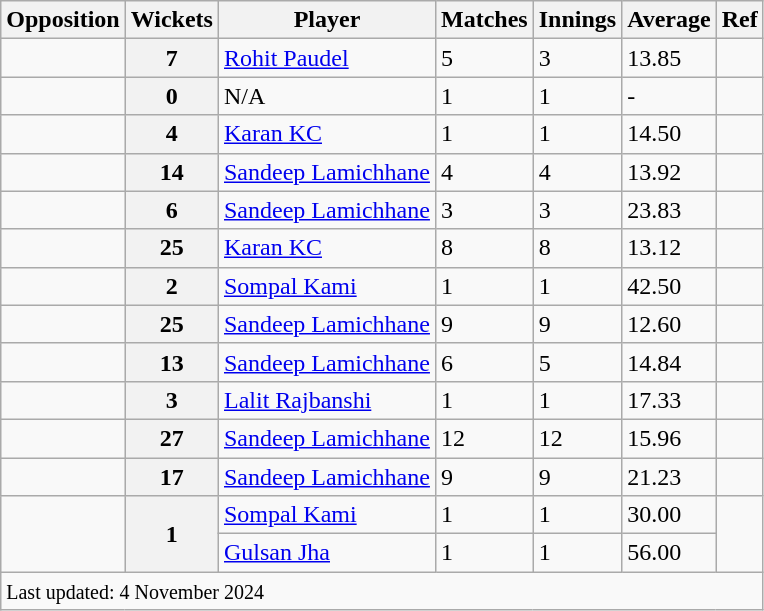<table class="wikitable sortable">
<tr>
<th>Opposition</th>
<th>Wickets</th>
<th>Player</th>
<th>Matches</th>
<th>Innings</th>
<th>Average</th>
<th>Ref</th>
</tr>
<tr>
<td></td>
<th>7</th>
<td><a href='#'>Rohit Paudel</a></td>
<td>5</td>
<td>3</td>
<td>13.85</td>
<td></td>
</tr>
<tr>
<td></td>
<th>0</th>
<td>N/A</td>
<td>1</td>
<td>1</td>
<td>-</td>
<td></td>
</tr>
<tr>
<td></td>
<th>4</th>
<td><a href='#'>Karan KC</a></td>
<td>1</td>
<td>1</td>
<td>14.50</td>
<td></td>
</tr>
<tr>
<td></td>
<th>14</th>
<td><a href='#'>Sandeep Lamichhane</a></td>
<td>4</td>
<td>4</td>
<td>13.92</td>
<td></td>
</tr>
<tr>
<td></td>
<th>6</th>
<td><a href='#'>Sandeep Lamichhane</a></td>
<td>3</td>
<td>3</td>
<td>23.83</td>
<td></td>
</tr>
<tr>
<td></td>
<th>25</th>
<td><a href='#'>Karan KC</a></td>
<td>8</td>
<td>8</td>
<td>13.12</td>
<td></td>
</tr>
<tr>
<td></td>
<th>2</th>
<td><a href='#'>Sompal Kami</a></td>
<td>1</td>
<td>1</td>
<td>42.50</td>
<td></td>
</tr>
<tr>
<td></td>
<th>25</th>
<td><a href='#'>Sandeep Lamichhane</a></td>
<td>9</td>
<td>9</td>
<td>12.60</td>
<td></td>
</tr>
<tr>
<td></td>
<th>13</th>
<td><a href='#'>Sandeep Lamichhane</a></td>
<td>6</td>
<td>5</td>
<td>14.84</td>
<td></td>
</tr>
<tr>
<td></td>
<th>3</th>
<td><a href='#'>Lalit Rajbanshi</a></td>
<td>1</td>
<td>1</td>
<td>17.33</td>
<td></td>
</tr>
<tr>
<td></td>
<th>27</th>
<td><a href='#'>Sandeep Lamichhane</a></td>
<td>12</td>
<td>12</td>
<td>15.96</td>
<td></td>
</tr>
<tr>
<td></td>
<th>17</th>
<td><a href='#'>Sandeep Lamichhane</a></td>
<td>9</td>
<td>9</td>
<td>21.23</td>
<td></td>
</tr>
<tr>
<td rowspan="2"></td>
<th rowspan="2">1</th>
<td><a href='#'>Sompal Kami</a></td>
<td>1</td>
<td>1</td>
<td>30.00</td>
<td rowspan="2"></td>
</tr>
<tr>
<td><a href='#'>Gulsan Jha</a></td>
<td>1</td>
<td>1</td>
<td>56.00</td>
</tr>
<tr>
<td colspan="7"><small>Last updated: 4 November 2024</small></td>
</tr>
</table>
